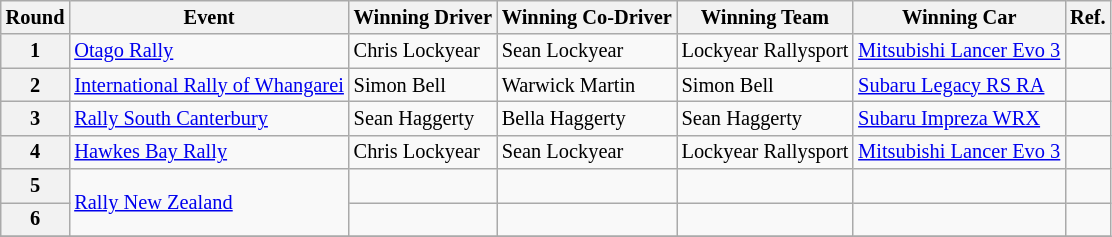<table class="wikitable" style=font-size:85%;>
<tr>
<th>Round</th>
<th>Event</th>
<th>Winning Driver</th>
<th>Winning Co-Driver</th>
<th>Winning Team</th>
<th>Winning Car</th>
<th>Ref.</th>
</tr>
<tr>
<th>1</th>
<td> <a href='#'>Otago Rally</a></td>
<td> Chris Lockyear</td>
<td> Sean Lockyear</td>
<td> Lockyear Rallysport</td>
<td> <a href='#'>Mitsubishi Lancer Evo 3</a></td>
<td></td>
</tr>
<tr>
<th>2</th>
<td> <a href='#'>International Rally of Whangarei</a></td>
<td> Simon Bell</td>
<td> Warwick Martin</td>
<td> Simon Bell</td>
<td> <a href='#'>Subaru Legacy RS RA</a></td>
<td></td>
</tr>
<tr>
<th>3</th>
<td> <a href='#'>Rally South Canterbury</a></td>
<td> Sean Haggerty</td>
<td> Bella Haggerty</td>
<td> Sean Haggerty</td>
<td> <a href='#'>Subaru Impreza WRX</a></td>
<td></td>
</tr>
<tr>
<th>4</th>
<td> <a href='#'>Hawkes Bay Rally</a></td>
<td> Chris Lockyear</td>
<td> Sean Lockyear</td>
<td> Lockyear Rallysport</td>
<td> <a href='#'>Mitsubishi Lancer Evo 3</a></td>
<td></td>
</tr>
<tr>
<th>5</th>
<td rowspan=2> <a href='#'>Rally New Zealand</a></td>
<td></td>
<td></td>
<td></td>
<td></td>
<td></td>
</tr>
<tr>
<th>6</th>
<td></td>
<td></td>
<td></td>
<td></td>
<td></td>
</tr>
<tr>
</tr>
</table>
